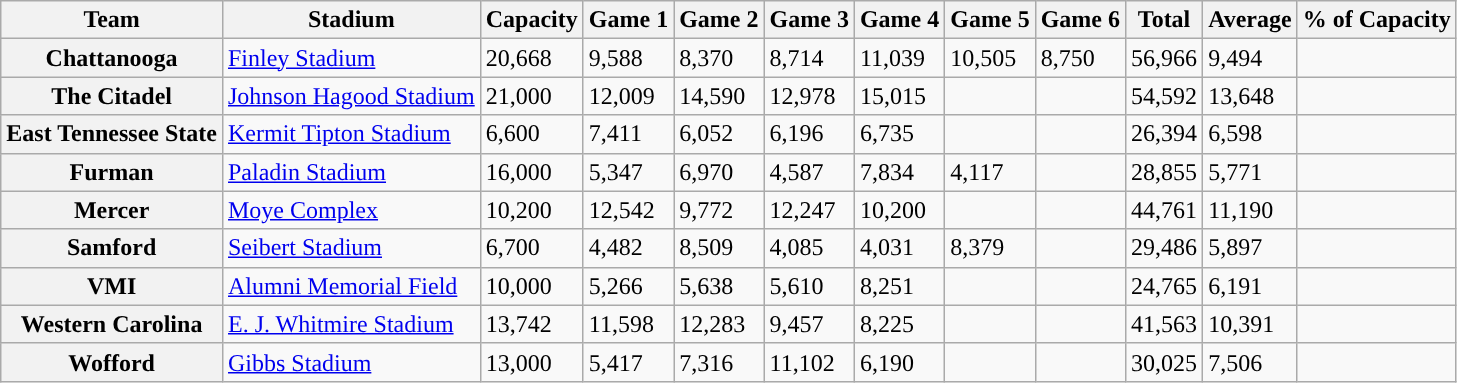<table class="wikitable sortable">
<tr>
<th>Team</th>
<th>Stadium</th>
<th>Capacity</th>
<th>Game 1</th>
<th>Game 2</th>
<th>Game 3</th>
<th>Game 4</th>
<th>Game 5</th>
<th>Game 6</th>
<th>Total</th>
<th>Average</th>
<th>% of Capacity</th>
</tr>
<tr>
<th>Chattanooga</th>
<td><a href='#'>Finley Stadium</a></td>
<td>20,668</td>
<td>9,588</td>
<td>8,370</td>
<td>8,714</td>
<td>11,039</td>
<td>10,505</td>
<td>8,750</td>
<td>56,966</td>
<td>9,494</td>
<td></td>
</tr>
<tr>
<th>The Citadel</th>
<td><a href='#'>Johnson Hagood Stadium</a></td>
<td>21,000</td>
<td>12,009</td>
<td>14,590</td>
<td>12,978</td>
<td>15,015</td>
<td></td>
<td></td>
<td>54,592</td>
<td>13,648</td>
<td></td>
</tr>
<tr>
<th>East Tennessee State</th>
<td><a href='#'>Kermit Tipton Stadium</a></td>
<td>6,600</td>
<td>7,411</td>
<td>6,052</td>
<td>6,196</td>
<td>6,735</td>
<td></td>
<td></td>
<td>26,394</td>
<td>6,598</td>
<td></td>
</tr>
<tr>
<th>Furman</th>
<td><a href='#'>Paladin Stadium</a></td>
<td>16,000</td>
<td>5,347</td>
<td>6,970</td>
<td>4,587</td>
<td>7,834</td>
<td>4,117</td>
<td></td>
<td>28,855</td>
<td>5,771</td>
<td></td>
</tr>
<tr>
<th>Mercer</th>
<td><a href='#'>Moye Complex</a></td>
<td>10,200</td>
<td>12,542</td>
<td>9,772</td>
<td>12,247</td>
<td>10,200</td>
<td></td>
<td></td>
<td>44,761</td>
<td>11,190</td>
<td></td>
</tr>
<tr>
<th>Samford</th>
<td><a href='#'>Seibert Stadium</a></td>
<td>6,700</td>
<td>4,482</td>
<td>8,509</td>
<td>4,085</td>
<td>4,031</td>
<td>8,379</td>
<td></td>
<td>29,486</td>
<td>5,897</td>
<td></td>
</tr>
<tr>
<th>VMI</th>
<td><a href='#'>Alumni Memorial Field</a></td>
<td>10,000</td>
<td>5,266</td>
<td>5,638</td>
<td>5,610</td>
<td>8,251</td>
<td></td>
<td></td>
<td>24,765</td>
<td>6,191</td>
<td></td>
</tr>
<tr>
<th>Western Carolina</th>
<td><a href='#'>E. J. Whitmire Stadium</a></td>
<td>13,742</td>
<td>11,598</td>
<td>12,283</td>
<td>9,457</td>
<td>8,225</td>
<td></td>
<td></td>
<td>41,563</td>
<td>10,391</td>
<td></td>
</tr>
<tr>
<th>Wofford</th>
<td><a href='#'>Gibbs Stadium</a></td>
<td>13,000</td>
<td>5,417</td>
<td>7,316</td>
<td>11,102</td>
<td>6,190</td>
<td></td>
<td></td>
<td>30,025</td>
<td>7,506</td>
<td></td>
</tr>
</table>
